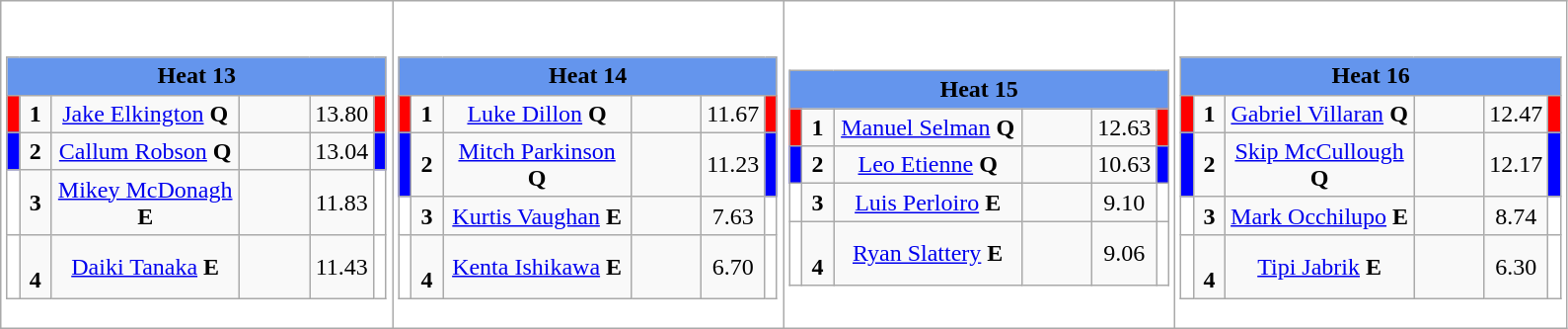<table class="wikitable" style="background:#fff;">
<tr>
<td><br><table class="wikitable" style="margin:1em auto;">
<tr>
<td colspan="8"  style="text-align:center; background:#6495ed;"><strong>Heat 13</strong></td>
</tr>
<tr>
<td style="width:01px; background: #f00;"></td>
<td style="width:14px; text-align:center;"><strong>1</strong></td>
<td style="width:120px; text-align:center;"><a href='#'>Jake Elkington</a> <strong>Q</strong></td>
<td style="width:40px; text-align:center;"></td>
<td style="width:20px; text-align:center;">13.80</td>
<td style="width:01px; background: #f00;"></td>
</tr>
<tr>
<td style="width:01px; background: #00f;"></td>
<td style="width:14px; text-align:center;"><strong>2</strong></td>
<td style="width:120px; text-align:center;"><a href='#'>Callum Robson</a> <strong>Q</strong></td>
<td style="width:40px; text-align:center;"></td>
<td style="width:20px; text-align:center;">13.04</td>
<td style="width:01px; background: #00f;"></td>
</tr>
<tr>
<td style="width:01px; background: #fff;"></td>
<td style="width:14px; text-align:center;"><strong>3</strong></td>
<td style="width:120px; text-align:center;"><a href='#'>Mikey McDonagh</a> <strong>E</strong></td>
<td style="width:40px; text-align:center;"></td>
<td style="width:20px; text-align:center;">11.83</td>
<td style="width:01px; background: #fff;"></td>
</tr>
<tr>
<td style="width:01px; background: #fff;"></td>
<td style="width:14px; text-align:center;"><br><strong>4</strong></td>
<td style="width:120px; text-align:center;"><a href='#'>Daiki Tanaka</a> <strong>E</strong></td>
<td style="width:40px; text-align:center;"></td>
<td style="width:20px; text-align:center;">11.43</td>
<td style="width:01px; background: #fff;"></td>
</tr>
</table>
</td>
<td><br><table class="wikitable" style="margin:1em auto;">
<tr>
<td colspan="8"  style="text-align:center; background:#6495ed;"><strong>Heat 14</strong></td>
</tr>
<tr>
<td style="width:01px; background: #f00;"></td>
<td style="width:14px; text-align:center;"><strong>1</strong></td>
<td style="width:120px; text-align:center;"><a href='#'>Luke Dillon</a> <strong>Q</strong></td>
<td style="width:40px; text-align:center;"></td>
<td style="width:20px; text-align:center;">11.67</td>
<td style="width:01px; background: #f00;"></td>
</tr>
<tr>
<td style="width:01px; background: #00f;"></td>
<td style="width:14px; text-align:center;"><strong>2</strong></td>
<td style="width:120px; text-align:center;"><a href='#'>Mitch Parkinson</a> <strong>Q</strong></td>
<td style="width:40px; text-align:center;"></td>
<td style="width:20px; text-align:center;">11.23</td>
<td style="width:01px; background: #00f;"></td>
</tr>
<tr>
<td style="width:01px; background: #fff;"></td>
<td style="width:14px; text-align:center;"><strong>3</strong></td>
<td style="width:120px; text-align:center;"><a href='#'>Kurtis Vaughan</a> <strong>E</strong></td>
<td style="width:40px; text-align:center;"></td>
<td style="width:20px; text-align:center;">7.63</td>
<td style="width:01px; background: #fff;"></td>
</tr>
<tr>
<td style="width:01px; background: #fff;"></td>
<td style="width:14px; text-align:center;"><br><strong>4</strong></td>
<td style="width:120px; text-align:center;"><a href='#'>Kenta Ishikawa</a> <strong>E</strong></td>
<td style="width:40px; text-align:center;"></td>
<td style="width:20px; text-align:center;">6.70</td>
<td style="width:01px; background: #fff;"></td>
</tr>
</table>
</td>
<td><br><table class="wikitable" style="margin:1em auto;">
<tr>
<td colspan="8"  style="text-align:center; background:#6495ed;"><strong>Heat 15</strong></td>
</tr>
<tr>
<td style="width:01px; background: #f00;"></td>
<td style="width:14px; text-align:center;"><strong>1</strong></td>
<td style="width:120px; text-align:center;"><a href='#'>Manuel Selman</a> <strong>Q</strong></td>
<td style="width:40px; text-align:center;"></td>
<td style="width:20px; text-align:center;">12.63</td>
<td style="width:01px; background: #f00;"></td>
</tr>
<tr>
<td style="width:01px; background: #00f;"></td>
<td style="width:14px; text-align:center;"><strong>2</strong></td>
<td style="width:120px; text-align:center;"><a href='#'>Leo Etienne</a> <strong>Q</strong></td>
<td style="width:40px; text-align:center;"></td>
<td style="width:20px; text-align:center;">10.63</td>
<td style="width:01px; background: #00f;"></td>
</tr>
<tr>
<td style="width:01px; background: #fff;"></td>
<td style="width:14px; text-align:center;"><strong>3</strong></td>
<td style="width:120px; text-align:center;"><a href='#'>Luis Perloiro</a> <strong>E</strong></td>
<td style="width:40px; text-align:center;"></td>
<td style="width:20px; text-align:center;">9.10</td>
<td style="width:01px; background: #fff;"></td>
</tr>
<tr>
<td style="width:01px; background: #fff;"></td>
<td style="width:14px; text-align:center;"><br><strong>4</strong></td>
<td style="width:120px; text-align:center;"><a href='#'>Ryan Slattery</a> <strong>E</strong></td>
<td style="width:40px; text-align:center;"></td>
<td style="width:20px; text-align:center;">9.06</td>
<td style="width:01px; background: #fff;"></td>
</tr>
</table>
</td>
<td><br><table class="wikitable" style="margin:1em auto;">
<tr>
<td colspan="8"  style="text-align:center; background:#6495ed;"><strong>Heat 16</strong></td>
</tr>
<tr>
<td style="width:01px; background: #f00;"></td>
<td style="width:14px; text-align:center;"><strong>1</strong></td>
<td style="width:120px; text-align:center;"><a href='#'>Gabriel Villaran</a> <strong>Q</strong></td>
<td style="width:40px; text-align:center;"></td>
<td style="width:20px; text-align:center;">12.47</td>
<td style="width:01px; background: #f00;"></td>
</tr>
<tr>
<td style="width:01px; background: #00f;"></td>
<td style="width:14px; text-align:center;"><strong>2</strong></td>
<td style="width:120px; text-align:center;"><a href='#'>Skip McCullough</a> <strong>Q</strong></td>
<td style="width:40px; text-align:center;"></td>
<td style="width:20px; text-align:center;">12.17</td>
<td style="width:01px; background: #00f;"></td>
</tr>
<tr>
<td style="width:01px; background: #fff;"></td>
<td style="width:14px; text-align:center;"><strong>3</strong></td>
<td style="width:120px; text-align:center;"><a href='#'>Mark Occhilupo</a> <strong>E</strong></td>
<td style="width:40px; text-align:center;"></td>
<td style="width:20px; text-align:center;">8.74</td>
<td style="width:01px; background: #fff;"></td>
</tr>
<tr>
<td style="width:01px; background: #fff;"></td>
<td style="width:14px; text-align:center;"><br><strong>4</strong></td>
<td style="width:120px; text-align:center;"><a href='#'>Tipi Jabrik</a> <strong>E</strong></td>
<td style="width:40px; text-align:center;"></td>
<td style="width:20px; text-align:center;">6.30</td>
<td style="width:01px; background: #fff;"></td>
</tr>
</table>
</td>
</tr>
</table>
